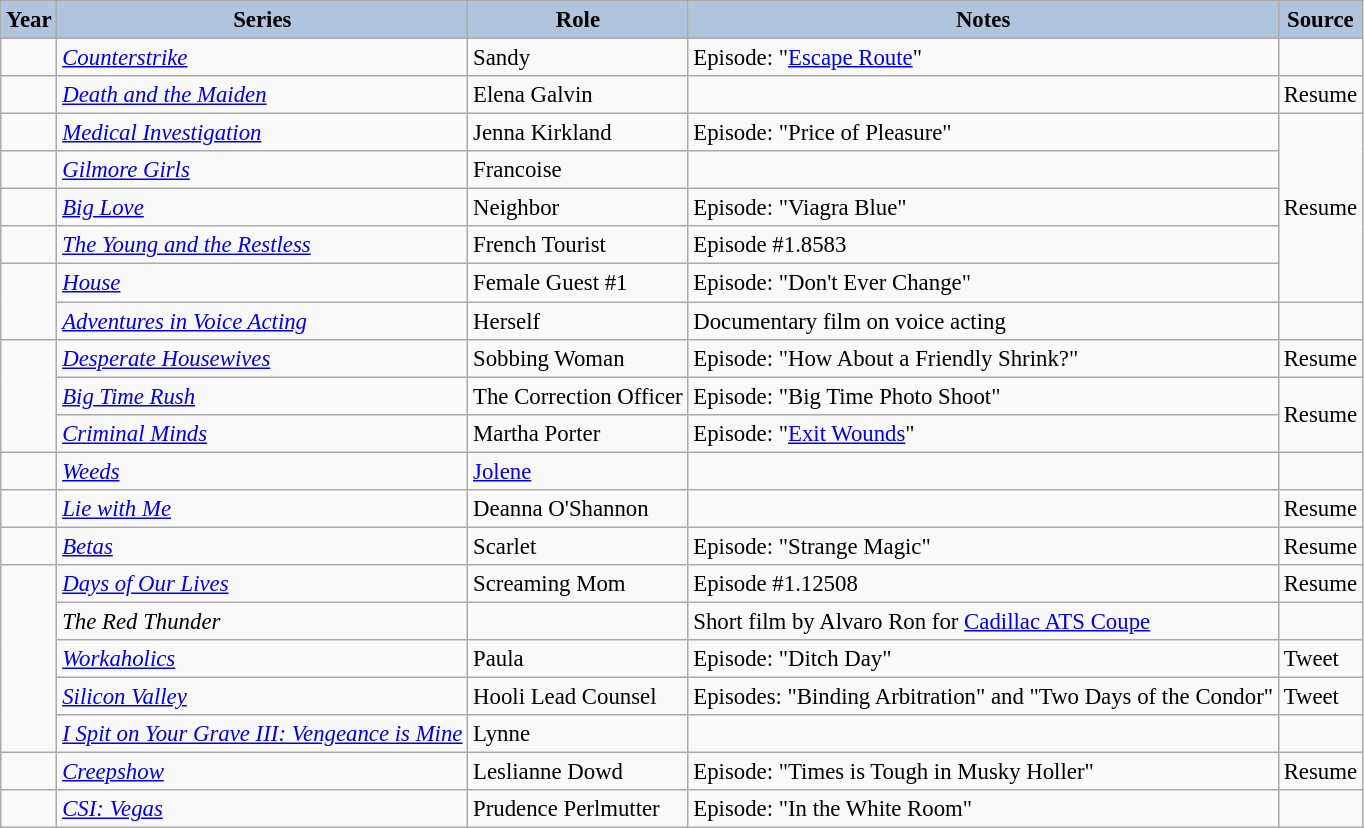<table class="wikitable sortable plainrowheaders" style="width=95%;  font-size: 95%;">
<tr>
<th style="background:#b0c4de;" scope="col">Year </th>
<th style="background:#b0c4de;" scope="col">Series</th>
<th style="background:#b0c4de;" scope="col">Role </th>
<th style="background:#b0c4de;" class="unsortable" scope="col">Notes </th>
<th style="background:#b0c4de;" class="unsortable" scope="col">Source</th>
</tr>
<tr>
<td></td>
<td><em><a href='#'>Counterstrike</a></em></td>
<td>Sandy</td>
<td>Episode: "<a href='#'>Escape Route</a>"</td>
<td></td>
</tr>
<tr>
<td></td>
<td><em><a href='#'>Death and the Maiden</a></em></td>
<td>Elena Galvin</td>
<td> </td>
<td>Resume</td>
</tr>
<tr>
<td></td>
<td><em><a href='#'>Medical Investigation</a></em></td>
<td>Jenna Kirkland</td>
<td>Episode: "Price of Pleasure"</td>
<td rowspan="5">Resume</td>
</tr>
<tr>
<td></td>
<td><em><a href='#'>Gilmore Girls</a></em></td>
<td>Francoise</td>
<td> </td>
</tr>
<tr>
<td></td>
<td><em><a href='#'>Big Love</a></em></td>
<td>Neighbor</td>
<td>Episode: "Viagra Blue"</td>
</tr>
<tr>
<td></td>
<td><em><a href='#'>The Young and the Restless</a></em></td>
<td>French Tourist</td>
<td>Episode #1.8583</td>
</tr>
<tr>
<td rowspan="2"></td>
<td><em><a href='#'>House</a></em></td>
<td>Female Guest #1</td>
<td>Episode: "Don't Ever Change"</td>
</tr>
<tr>
<td><em><a href='#'>Adventures in Voice Acting</a></em></td>
<td>Herself</td>
<td>Documentary film on voice acting</td>
<td></td>
</tr>
<tr>
<td rowspan="3"></td>
<td><em><a href='#'>Desperate Housewives</a></em></td>
<td>Sobbing Woman</td>
<td>Episode: "How About a Friendly Shrink?"</td>
<td>Resume </td>
</tr>
<tr>
<td><em><a href='#'>Big Time Rush</a></em></td>
<td>The Correction Officer</td>
<td>Episode: "Big Time Photo Shoot"</td>
<td rowspan="2">Resume</td>
</tr>
<tr>
<td><em><a href='#'>Criminal Minds</a></em></td>
<td>Martha Porter</td>
<td>Episode: "<a href='#'>Exit Wounds</a>"</td>
</tr>
<tr>
<td></td>
<td><em><a href='#'>Weeds</a></em></td>
<td><a href='#'>Jolene</a></td>
<td> </td>
<td></td>
</tr>
<tr>
<td></td>
<td><em><a href='#'>Lie with Me</a></em></td>
<td>Deanna O'Shannon</td>
<td> </td>
<td>Resume </td>
</tr>
<tr>
<td></td>
<td><em><a href='#'>Betas</a></em></td>
<td>Scarlet</td>
<td>Episode: "Strange Magic"</td>
<td>Resume </td>
</tr>
<tr>
<td rowspan="5"></td>
<td><em><a href='#'>Days of Our Lives</a></em></td>
<td>Screaming Mom</td>
<td>Episode #1.12508</td>
<td>Resume </td>
</tr>
<tr>
<td><em>The Red Thunder</em></td>
<td> </td>
<td>Short film by Alvaro Ron for <a href='#'>Cadillac ATS Coupe</a></td>
<td></td>
</tr>
<tr>
<td><em><a href='#'>Workaholics</a></em></td>
<td>Paula</td>
<td>Episode: "Ditch Day"</td>
<td>Tweet</td>
</tr>
<tr>
<td><em><a href='#'>Silicon Valley</a></em></td>
<td>Hooli Lead Counsel</td>
<td>Episodes: "Binding Arbitration" and "Two Days of the Condor"</td>
<td>Tweet</td>
</tr>
<tr>
<td><em><a href='#'>I Spit on Your Grave III: Vengeance is Mine</a></em></td>
<td>Lynne</td>
<td></td>
<td></td>
</tr>
<tr>
<td></td>
<td><em><a href='#'>Creepshow</a></em></td>
<td>Leslianne Dowd</td>
<td>Episode: "Times is Tough in Musky Holler"</td>
<td>Resume</td>
</tr>
<tr>
<td></td>
<td><em><a href='#'>CSI: Vegas</a></em></td>
<td>Prudence Perlmutter</td>
<td>Episode: "In the White Room"</td>
<td></td>
</tr>
</table>
